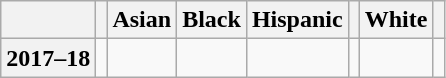<table class="wikitable" style=text-align:center>
<tr>
<th scope="col"></th>
<th scope="col"></th>
<th scope="col">Asian</th>
<th scope="col">Black</th>
<th scope="col">Hispanic</th>
<th scope="col"></th>
<th scope="col">White</th>
<th scope="col"></th>
</tr>
<tr>
<th>2017–18</th>
<td> </td>
<td> </td>
<td> </td>
<td> </td>
<td> </td>
<td> </td>
<td> </td>
</tr>
</table>
